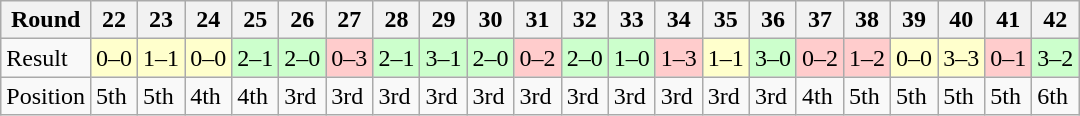<table class="wikitable">
<tr>
<th>Round</th>
<th>22</th>
<th>23</th>
<th>24</th>
<th>25</th>
<th>26</th>
<th>27</th>
<th>28</th>
<th>29</th>
<th>30</th>
<th>31</th>
<th>32</th>
<th>33</th>
<th>34</th>
<th>35</th>
<th>36</th>
<th>37</th>
<th>38</th>
<th>39</th>
<th>40</th>
<th>41</th>
<th>42</th>
</tr>
<tr>
<td>Result</td>
<td bgcolor="#FFFFCC">0–0</td>
<td bgcolor="#FFFFCC">1–1</td>
<td bgcolor="#FFFFCC">0–0</td>
<td bgcolor="#CCFFCC">2–1</td>
<td bgcolor="#CCFFCC">2–0</td>
<td bgcolor="#FFCCCC">0–3</td>
<td bgcolor="#CCFFCC">2–1</td>
<td bgcolor="#CCFFCC">3–1</td>
<td bgcolor="#CCFFCC">2–0</td>
<td bgcolor="#FFCCCC">0–2</td>
<td bgcolor="#CCFFCC">2–0</td>
<td bgcolor="#CCFFCC">1–0</td>
<td bgcolor="#FFCCCC">1–3</td>
<td bgcolor="#FFFFCC">1–1</td>
<td bgcolor="#CCFFCC">3–0</td>
<td bgcolor="#FFCCCC">0–2</td>
<td bgcolor="#FFCCCC">1–2</td>
<td bgcolor="#FFFFCC">0–0</td>
<td bgcolor="#FFFFCC">3–3</td>
<td bgcolor="#FFCCCC">0–1</td>
<td bgcolor="#CCFFCC">3–2</td>
</tr>
<tr>
<td>Position</td>
<td>5th</td>
<td>5th</td>
<td>4th</td>
<td>4th</td>
<td>3rd</td>
<td>3rd</td>
<td>3rd</td>
<td>3rd</td>
<td>3rd</td>
<td>3rd</td>
<td>3rd</td>
<td>3rd</td>
<td>3rd</td>
<td>3rd</td>
<td>3rd</td>
<td>4th</td>
<td>5th</td>
<td>5th</td>
<td>5th</td>
<td>5th</td>
<td>6th</td>
</tr>
</table>
